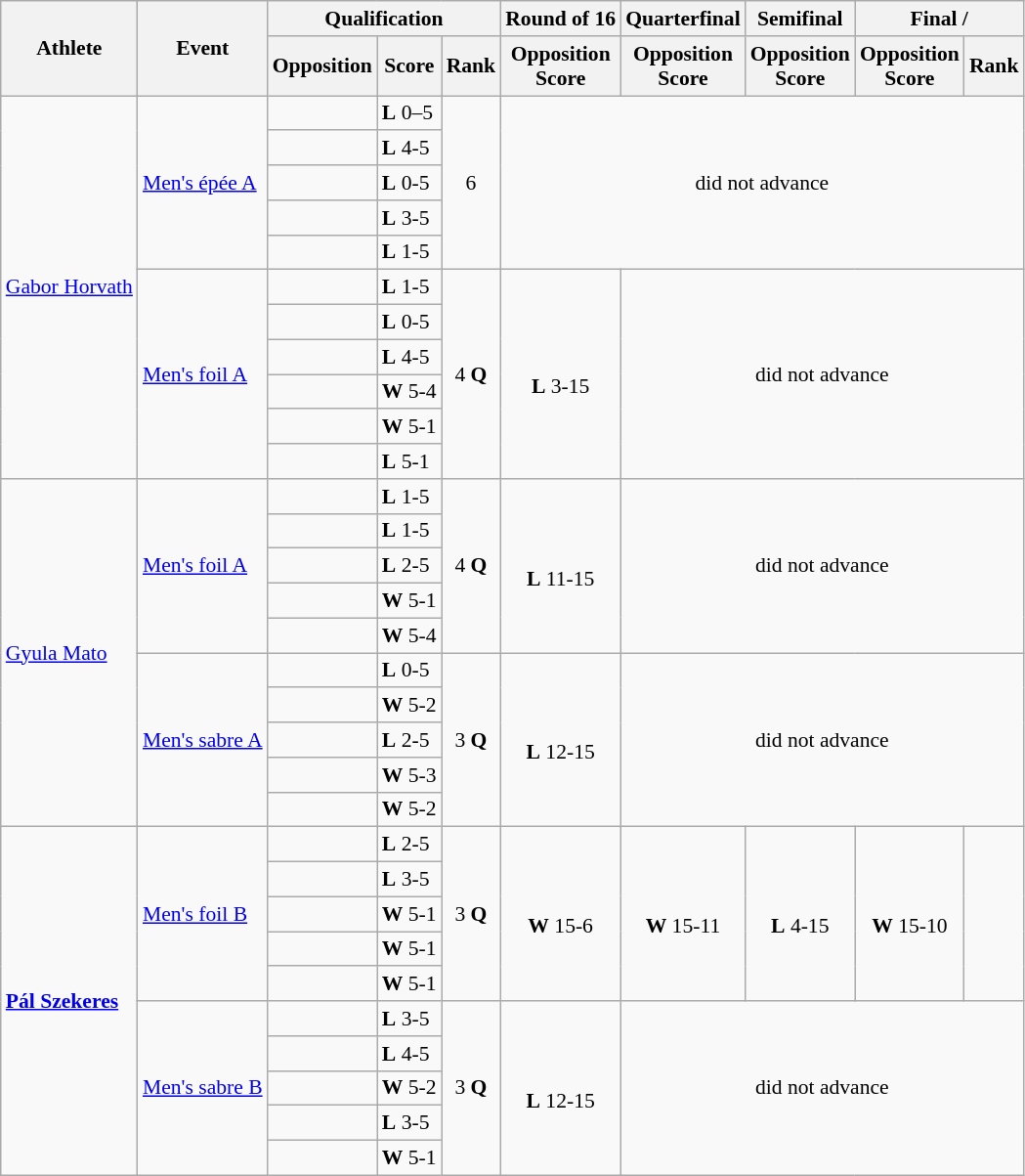<table class=wikitable style="font-size:90%">
<tr>
<th rowspan="2">Athlete</th>
<th rowspan="2">Event</th>
<th colspan="3">Qualification</th>
<th>Round of 16</th>
<th>Quarterfinal</th>
<th>Semifinal</th>
<th colspan="2">Final / </th>
</tr>
<tr>
<th>Opposition</th>
<th>Score</th>
<th>Rank</th>
<th>Opposition<br>Score</th>
<th>Opposition<br>Score</th>
<th>Opposition<br>Score</th>
<th>Opposition<br>Score</th>
<th>Rank</th>
</tr>
<tr>
<td rowspan=11><a href='#'>Gabor Horvath</a></td>
<td rowspan=5><a href='#'>Men's épée A</a></td>
<td></td>
<td><strong>L</strong> 0–5</td>
<td align="center" rowspan=5>6</td>
<td align="center" rowspan=5 colspan=5>did not advance</td>
</tr>
<tr>
<td></td>
<td><strong>L</strong> 4-5</td>
</tr>
<tr>
<td></td>
<td><strong>L</strong> 0-5</td>
</tr>
<tr>
<td></td>
<td><strong>L</strong> 3-5</td>
</tr>
<tr>
<td></td>
<td><strong>L</strong> 1-5</td>
</tr>
<tr>
<td rowspan=6><a href='#'>Men's foil A</a></td>
<td></td>
<td><strong>L</strong> 1-5</td>
<td align="center" rowspan=6>4 <strong>Q</strong></td>
<td align="center" rowspan=6><br><strong>L</strong> 3-15</td>
<td align="center" rowspan=6 colspan=4>did not advance</td>
</tr>
<tr>
<td></td>
<td><strong>L</strong> 0-5</td>
</tr>
<tr>
<td></td>
<td><strong>L</strong> 4-5</td>
</tr>
<tr>
<td></td>
<td><strong>W</strong> 5-4</td>
</tr>
<tr>
<td></td>
<td><strong>W</strong> 5-1</td>
</tr>
<tr>
<td></td>
<td><strong>L</strong> 5-1</td>
</tr>
<tr>
<td rowspan=10><a href='#'>Gyula Mato</a></td>
<td rowspan=5><a href='#'>Men's foil A</a></td>
<td></td>
<td><strong>L</strong> 1-5</td>
<td align="center" rowspan=5>4 <strong>Q</strong></td>
<td align="center" rowspan=5><br><strong>L</strong> 11-15</td>
<td align="center" rowspan=5 colspan=4>did not advance</td>
</tr>
<tr>
<td></td>
<td><strong>L</strong> 1-5</td>
</tr>
<tr>
<td></td>
<td><strong>L</strong> 2-5</td>
</tr>
<tr>
<td></td>
<td><strong>W</strong> 5-1</td>
</tr>
<tr>
<td></td>
<td><strong>W</strong> 5-4</td>
</tr>
<tr>
<td rowspan=5><a href='#'>Men's sabre A</a></td>
<td></td>
<td><strong>L</strong> 0-5</td>
<td align="center" rowspan=5>3 <strong>Q</strong></td>
<td align="center" rowspan=5><br><strong>L</strong> 12-15</td>
<td align="center" rowspan=5 colspan=4>did not advance</td>
</tr>
<tr>
<td></td>
<td><strong>W</strong> 5-2</td>
</tr>
<tr>
<td></td>
<td><strong>L</strong> 2-5</td>
</tr>
<tr>
<td></td>
<td><strong>W</strong> 5-3</td>
</tr>
<tr>
<td></td>
<td><strong>W</strong> 5-2</td>
</tr>
<tr>
<td rowspan=10><strong><a href='#'>Pál Szekeres</a></strong></td>
<td rowspan=5><a href='#'>Men's foil B</a></td>
<td></td>
<td><strong>L</strong> 2-5</td>
<td align="center" rowspan=5>3 <strong>Q</strong></td>
<td align="center" rowspan=5><br><strong>W</strong> 15-6</td>
<td align="center" rowspan=5><br><strong>W</strong> 15-11</td>
<td align="center" rowspan=5><br><strong>L</strong> 4-15</td>
<td align="center" rowspan=5><br><strong>W</strong> 15-10</td>
<td align="center" rowspan=5></td>
</tr>
<tr>
<td></td>
<td><strong>L</strong> 3-5</td>
</tr>
<tr>
<td></td>
<td><strong>W</strong> 5-1</td>
</tr>
<tr>
<td></td>
<td><strong>W</strong> 5-1</td>
</tr>
<tr>
<td></td>
<td><strong>W</strong> 5-1</td>
</tr>
<tr>
<td rowspan=5><a href='#'>Men's sabre B</a></td>
<td></td>
<td><strong>L</strong> 3-5</td>
<td align="center" rowspan=5>3 <strong>Q</strong></td>
<td align="center" rowspan=5><br><strong>L</strong> 12-15</td>
<td align="center" rowspan=5 colspan=4>did not advance</td>
</tr>
<tr>
<td></td>
<td><strong>L</strong> 4-5</td>
</tr>
<tr>
<td></td>
<td><strong>W</strong> 5-2</td>
</tr>
<tr>
<td></td>
<td><strong>L</strong> 3-5</td>
</tr>
<tr>
<td></td>
<td><strong>W</strong> 5-1</td>
</tr>
</table>
